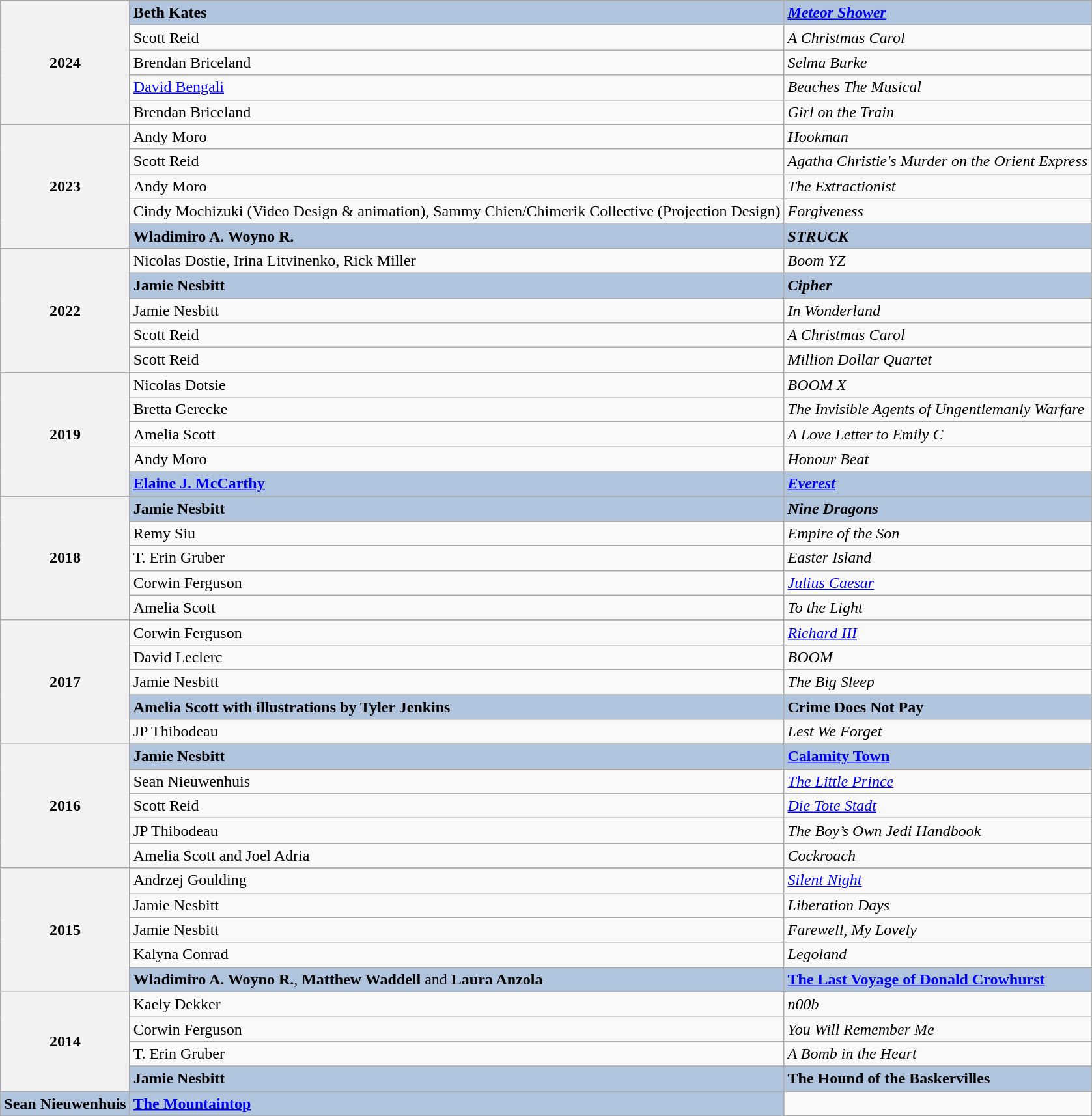<table class="wikitable mw-collapsible mw-collapsed">
<tr style="background:#bebebe;"! scope="col" | Year! scope="col" | Designer! scope="col" | Production>
<th rowspan="6">2024</th>
</tr>
<tr style="background:#B0C4DE">
<td><strong>Beth Kates</strong></td>
<td><strong><em><a href='#'>Meteor Shower</a></em></strong></td>
</tr>
<tr>
<td>Scott Reid</td>
<td><em>A Christmas Carol</em></td>
</tr>
<tr>
<td>Brendan Briceland</td>
<td><em>Selma Burke</em></td>
</tr>
<tr>
<td><a href='#'>David Bengali</a></td>
<td><em>Beaches The Musical</em></td>
</tr>
<tr>
<td>Brendan Briceland</td>
<td><em>Girl on the Train</em></td>
</tr>
<tr>
<th rowspan="6">2023</th>
</tr>
<tr>
<td>Andy Moro</td>
<td><em>Hookman</em></td>
</tr>
<tr>
<td>Scott Reid</td>
<td><em>Agatha Christie's Murder on the Orient Express</em></td>
</tr>
<tr>
<td>Andy Moro</td>
<td><em>The Extractionist</em></td>
</tr>
<tr>
<td>Cindy Mochizuki (Video Design & animation), Sammy Chien/Chimerik Collective (Projection Design)</td>
<td><em>Forgiveness</em></td>
</tr>
<tr style="background:#B0C4DE">
<td><strong>Wladimiro A. Woyno R.</strong></td>
<td><strong><em>STRUCK</em></strong></td>
</tr>
<tr>
<th rowspan="6">2022</th>
</tr>
<tr>
<td>Nicolas Dostie, Irina Litvinenko, Rick Miller</td>
<td><em>Boom YZ</em></td>
</tr>
<tr style="background:#B0C4DE">
<td><strong>Jamie Nesbitt</strong></td>
<td><strong><em>Cipher</em></strong></td>
</tr>
<tr>
<td>Jamie Nesbitt</td>
<td><em>In Wonderland</em></td>
</tr>
<tr>
<td>Scott Reid</td>
<td><em>A Christmas Carol</em></td>
</tr>
<tr>
<td>Scott Reid</td>
<td><em>Million Dollar Quartet</em></td>
</tr>
<tr>
<th rowspan="6">2019</th>
</tr>
<tr>
<td>Nicolas Dotsie</td>
<td><em>BOOM X</em></td>
</tr>
<tr>
<td>Bretta Gerecke</td>
<td><em>The Invisible Agents of Ungentlemanly Warfare</em></td>
</tr>
<tr>
<td>Amelia Scott</td>
<td><em>A Love Letter to Emily C</em></td>
</tr>
<tr>
<td>Andy Moro</td>
<td><em>Honour Beat</em></td>
</tr>
<tr style="background:#B0C4DE">
<td><strong><a href='#'>Elaine J. McCarthy</a></strong></td>
<td><strong><em><a href='#'>Everest</a></em></strong></td>
</tr>
<tr>
<th rowspan="6">2018</th>
</tr>
<tr style="background:#B0C4DE">
<td><strong>Jamie Nesbitt</strong></td>
<td><strong><em>Nine Dragons</em></strong></td>
</tr>
<tr>
<td>Remy Siu</td>
<td><em>Empire of the Son</em></td>
</tr>
<tr>
<td>T. Erin Gruber</td>
<td><em>Easter Island</em></td>
</tr>
<tr>
<td>Corwin Ferguson</td>
<td><em><a href='#'>Julius Caesar</a></em></td>
</tr>
<tr>
<td>Amelia Scott</td>
<td><em>To the Light</em></td>
</tr>
<tr>
<th rowspan="6">2017</th>
</tr>
<tr>
<td>Corwin Ferguson</td>
<td><em><a href='#'>Richard III</a></em></td>
</tr>
<tr>
<td>David Leclerc</td>
<td><em>BOOM</em></td>
</tr>
<tr>
<td>Jamie Nesbitt</td>
<td><em>The Big Sleep</em></td>
</tr>
<tr style="background:#B0C4DE">
<td><strong>Amelia Scott with illustrations by Tyler Jenkins</strong></td>
<td><strong>Crime Does Not Pay</strong></td>
</tr>
<tr>
<td>JP Thibodeau</td>
<td><em>Lest We Forget</em></td>
</tr>
<tr>
<th rowspan="6">2016</th>
</tr>
<tr style="background:#B0C4DE">
<td><strong>Jamie Nesbitt</strong></td>
<td><strong><a href='#'>Calamity Town</a></strong></td>
</tr>
<tr>
<td>Sean Nieuwenhuis</td>
<td><em><a href='#'>The Little Prince</a></em></td>
</tr>
<tr>
<td>Scott Reid</td>
<td><em><a href='#'>Die Tote Stadt</a></em></td>
</tr>
<tr>
<td>JP Thibodeau</td>
<td><em>The Boy’s Own Jedi Handbook</em></td>
</tr>
<tr>
<td>Amelia Scott and Joel Adria</td>
<td><em>Cockroach</em></td>
</tr>
<tr>
<th rowspan="6">2015</th>
</tr>
<tr>
<td>Andrzej Goulding</td>
<td><em><a href='#'>Silent Night</a></em></td>
</tr>
<tr>
<td>Jamie Nesbitt</td>
<td><em>Liberation Days</em></td>
</tr>
<tr>
<td>Jamie Nesbitt</td>
<td><em>Farewell, My Lovely</em></td>
</tr>
<tr>
<td>Kalyna Conrad</td>
<td><em>Legoland</em></td>
</tr>
<tr style="background:#B0C4DE">
<td><strong>Wladimiro A. Woyno R.</strong>, <strong>Matthew Waddell</strong> and <strong>Laura Anzola</strong></td>
<td><strong><a href='#'>The Last Voyage of Donald Crowhurst</a></strong></td>
</tr>
<tr>
<th rowspan="6">2014</th>
</tr>
<tr>
<td>Kaely Dekker</td>
<td><em>n00b</em></td>
</tr>
<tr>
<td>Corwin Ferguson</td>
<td><em>You Will Remember Me</em></td>
</tr>
<tr>
<td>T. Erin Gruber</td>
<td><em>A Bomb in the Heart</em></td>
</tr>
<tr>
</tr>
<tr style="background:#B0C4DE">
<td><strong>Jamie Nesbitt</strong></td>
<td><strong>The Hound of the Baskervilles</strong></td>
</tr>
<tr style="background:#B0C4DE">
<td><strong>Sean Nieuwenhuis</strong></td>
<td><strong><a href='#'>The Mountaintop</a></strong></td>
</tr>
<tr>
</tr>
</table>
